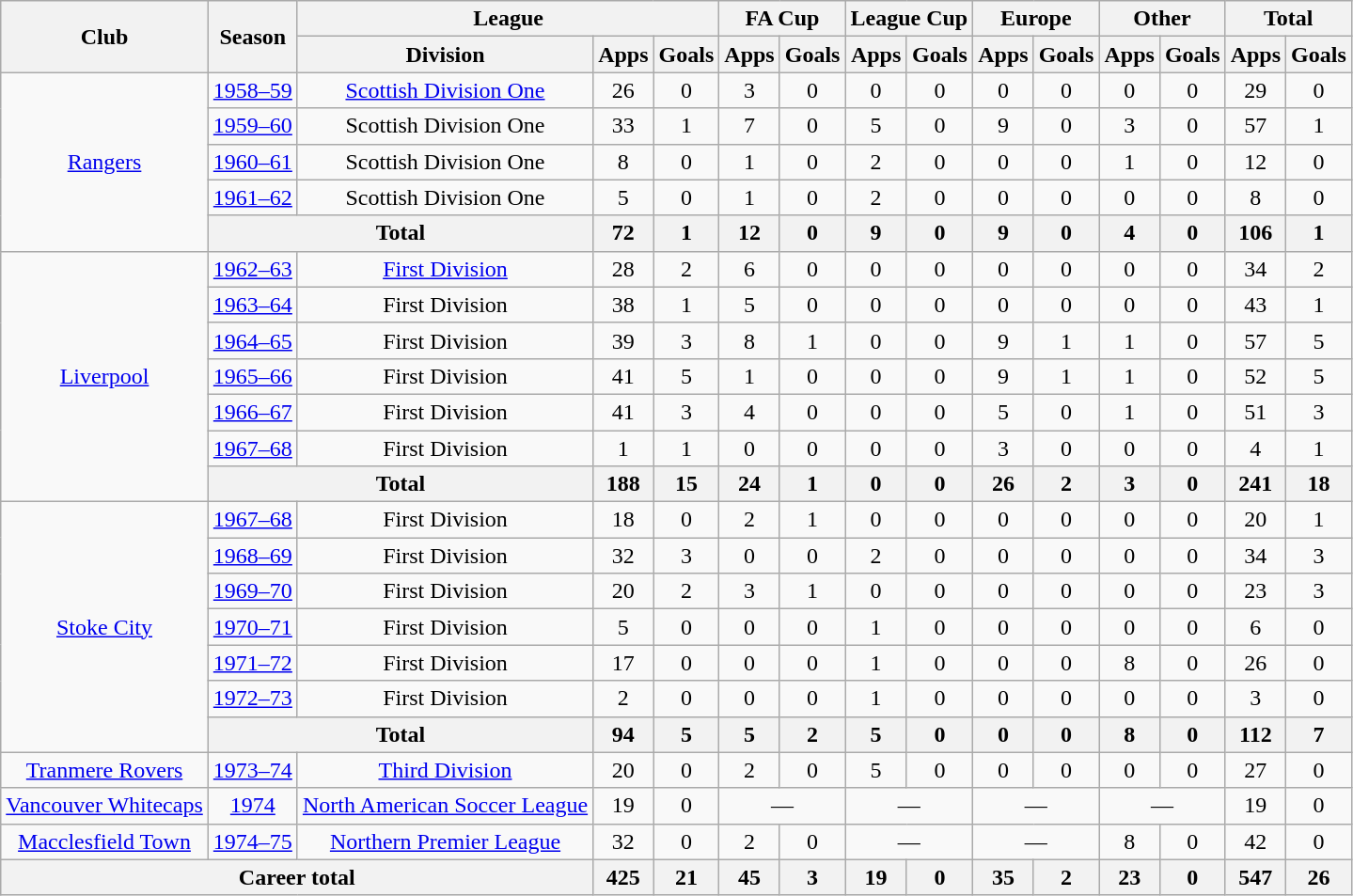<table class="wikitable" style="text-align:center">
<tr>
<th rowspan="2">Club</th>
<th rowspan="2">Season</th>
<th colspan="3">League</th>
<th colspan="2">FA Cup</th>
<th colspan="2">League Cup</th>
<th colspan="2">Europe</th>
<th colspan="2">Other</th>
<th colspan="2">Total</th>
</tr>
<tr>
<th>Division</th>
<th>Apps</th>
<th>Goals</th>
<th>Apps</th>
<th>Goals</th>
<th>Apps</th>
<th>Goals</th>
<th>Apps</th>
<th>Goals</th>
<th>Apps</th>
<th>Goals</th>
<th>Apps</th>
<th>Goals</th>
</tr>
<tr>
<td rowspan="5"><a href='#'>Rangers</a></td>
<td><a href='#'>1958–59</a></td>
<td><a href='#'>Scottish Division One</a></td>
<td>26</td>
<td>0</td>
<td>3</td>
<td>0</td>
<td>0</td>
<td>0</td>
<td>0</td>
<td>0</td>
<td>0</td>
<td>0</td>
<td>29</td>
<td>0</td>
</tr>
<tr>
<td><a href='#'>1959–60</a></td>
<td>Scottish Division One</td>
<td>33</td>
<td>1</td>
<td>7</td>
<td>0</td>
<td>5</td>
<td>0</td>
<td>9</td>
<td>0</td>
<td>3</td>
<td>0</td>
<td>57</td>
<td>1</td>
</tr>
<tr>
<td><a href='#'>1960–61</a></td>
<td>Scottish Division One</td>
<td>8</td>
<td>0</td>
<td>1</td>
<td>0</td>
<td>2</td>
<td>0</td>
<td>0</td>
<td>0</td>
<td>1</td>
<td>0</td>
<td>12</td>
<td>0</td>
</tr>
<tr>
<td><a href='#'>1961–62</a></td>
<td>Scottish Division One</td>
<td>5</td>
<td>0</td>
<td>1</td>
<td>0</td>
<td>2</td>
<td>0</td>
<td>0</td>
<td>0</td>
<td>0</td>
<td>0</td>
<td>8</td>
<td>0</td>
</tr>
<tr>
<th colspan="2">Total</th>
<th>72</th>
<th>1</th>
<th>12</th>
<th>0</th>
<th>9</th>
<th>0</th>
<th>9</th>
<th>0</th>
<th>4</th>
<th>0</th>
<th>106</th>
<th>1</th>
</tr>
<tr>
<td rowspan="7"><a href='#'>Liverpool</a></td>
<td><a href='#'>1962–63</a></td>
<td><a href='#'>First Division</a></td>
<td>28</td>
<td>2</td>
<td>6</td>
<td>0</td>
<td>0</td>
<td>0</td>
<td>0</td>
<td>0</td>
<td>0</td>
<td>0</td>
<td>34</td>
<td>2</td>
</tr>
<tr>
<td><a href='#'>1963–64</a></td>
<td>First Division</td>
<td>38</td>
<td>1</td>
<td>5</td>
<td>0</td>
<td>0</td>
<td>0</td>
<td>0</td>
<td>0</td>
<td>0</td>
<td>0</td>
<td>43</td>
<td>1</td>
</tr>
<tr>
<td><a href='#'>1964–65</a></td>
<td>First Division</td>
<td>39</td>
<td>3</td>
<td>8</td>
<td>1</td>
<td>0</td>
<td>0</td>
<td>9</td>
<td>1</td>
<td>1</td>
<td>0</td>
<td>57</td>
<td>5</td>
</tr>
<tr>
<td><a href='#'>1965–66</a></td>
<td>First Division</td>
<td>41</td>
<td>5</td>
<td>1</td>
<td>0</td>
<td>0</td>
<td>0</td>
<td>9</td>
<td>1</td>
<td>1</td>
<td>0</td>
<td>52</td>
<td>5</td>
</tr>
<tr>
<td><a href='#'>1966–67</a></td>
<td>First Division</td>
<td>41</td>
<td>3</td>
<td>4</td>
<td>0</td>
<td>0</td>
<td>0</td>
<td>5</td>
<td>0</td>
<td>1</td>
<td>0</td>
<td>51</td>
<td>3</td>
</tr>
<tr>
<td><a href='#'>1967–68</a></td>
<td>First Division</td>
<td>1</td>
<td>1</td>
<td>0</td>
<td>0</td>
<td>0</td>
<td>0</td>
<td>3</td>
<td>0</td>
<td>0</td>
<td>0</td>
<td>4</td>
<td>1</td>
</tr>
<tr>
<th colspan="2">Total</th>
<th>188</th>
<th>15</th>
<th>24</th>
<th>1</th>
<th>0</th>
<th>0</th>
<th>26</th>
<th>2</th>
<th>3</th>
<th>0</th>
<th>241</th>
<th>18</th>
</tr>
<tr>
<td rowspan="7"><a href='#'>Stoke City</a></td>
<td><a href='#'>1967–68</a></td>
<td>First Division</td>
<td>18</td>
<td>0</td>
<td>2</td>
<td>1</td>
<td>0</td>
<td>0</td>
<td>0</td>
<td>0</td>
<td>0</td>
<td>0</td>
<td>20</td>
<td>1</td>
</tr>
<tr>
<td><a href='#'>1968–69</a></td>
<td>First Division</td>
<td>32</td>
<td>3</td>
<td>0</td>
<td>0</td>
<td>2</td>
<td>0</td>
<td>0</td>
<td>0</td>
<td>0</td>
<td>0</td>
<td>34</td>
<td>3</td>
</tr>
<tr>
<td><a href='#'>1969–70</a></td>
<td>First Division</td>
<td>20</td>
<td>2</td>
<td>3</td>
<td>1</td>
<td>0</td>
<td>0</td>
<td>0</td>
<td>0</td>
<td>0</td>
<td>0</td>
<td>23</td>
<td>3</td>
</tr>
<tr>
<td><a href='#'>1970–71</a></td>
<td>First Division</td>
<td>5</td>
<td>0</td>
<td>0</td>
<td>0</td>
<td>1</td>
<td>0</td>
<td>0</td>
<td>0</td>
<td>0</td>
<td>0</td>
<td>6</td>
<td>0</td>
</tr>
<tr>
<td><a href='#'>1971–72</a></td>
<td>First Division</td>
<td>17</td>
<td>0</td>
<td>0</td>
<td>0</td>
<td>1</td>
<td>0</td>
<td>0</td>
<td>0</td>
<td>8</td>
<td>0</td>
<td>26</td>
<td>0</td>
</tr>
<tr>
<td><a href='#'>1972–73</a></td>
<td>First Division</td>
<td>2</td>
<td>0</td>
<td>0</td>
<td>0</td>
<td>1</td>
<td>0</td>
<td>0</td>
<td>0</td>
<td>0</td>
<td>0</td>
<td>3</td>
<td>0</td>
</tr>
<tr>
<th colspan="2">Total</th>
<th>94</th>
<th>5</th>
<th>5</th>
<th>2</th>
<th>5</th>
<th>0</th>
<th>0</th>
<th>0</th>
<th>8</th>
<th>0</th>
<th>112</th>
<th>7</th>
</tr>
<tr>
<td><a href='#'>Tranmere Rovers</a></td>
<td><a href='#'>1973–74</a></td>
<td><a href='#'>Third Division</a></td>
<td>20</td>
<td>0</td>
<td>2</td>
<td>0</td>
<td>5</td>
<td>0</td>
<td>0</td>
<td>0</td>
<td>0</td>
<td>0</td>
<td>27</td>
<td>0</td>
</tr>
<tr>
<td><a href='#'>Vancouver Whitecaps</a></td>
<td><a href='#'>1974</a></td>
<td><a href='#'>North American Soccer League</a></td>
<td>19</td>
<td>0</td>
<td colspan="2">—</td>
<td colspan="2">—</td>
<td colspan="2">—</td>
<td colspan="2">—</td>
<td>19</td>
<td>0</td>
</tr>
<tr>
<td><a href='#'>Macclesfield Town</a></td>
<td><a href='#'>1974–75</a></td>
<td><a href='#'>Northern Premier League</a></td>
<td>32</td>
<td>0</td>
<td>2</td>
<td>0</td>
<td colspan="2">—</td>
<td colspan="2">—</td>
<td>8</td>
<td>0</td>
<td>42</td>
<td>0</td>
</tr>
<tr>
<th colspan="3">Career total</th>
<th>425</th>
<th>21</th>
<th>45</th>
<th>3</th>
<th>19</th>
<th>0</th>
<th>35</th>
<th>2</th>
<th>23</th>
<th>0</th>
<th>547</th>
<th>26</th>
</tr>
</table>
